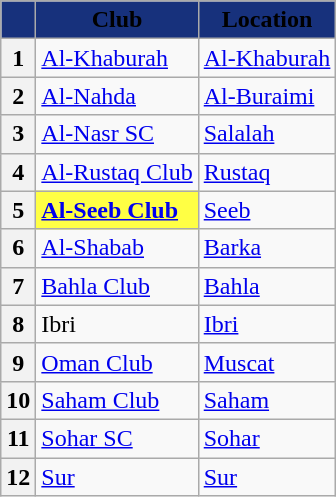<table class="wikitable sortable" style="text-align:left">
<tr>
<th style="background:#17317c;"></th>
<th style="background:#17317c;"><span>Club</span></th>
<th style="background:#17317c;"><span>Location</span></th>
</tr>
<tr>
<th>1</th>
<td><a href='#'>Al-Khaburah</a></td>
<td><a href='#'>Al-Khaburah</a></td>
</tr>
<tr>
<th>2</th>
<td><a href='#'>Al-Nahda</a></td>
<td><a href='#'>Al-Buraimi</a></td>
</tr>
<tr>
<th>3</th>
<td><a href='#'>Al-Nasr SC</a></td>
<td><a href='#'>Salalah</a></td>
</tr>
<tr>
<th>4</th>
<td><a href='#'>Al-Rustaq Club</a></td>
<td><a href='#'>Rustaq</a></td>
</tr>
<tr>
<th>5</th>
<td bgcolor=#ffff44><strong><a href='#'>Al-Seeb Club</a></strong></td>
<td><a href='#'>Seeb</a></td>
</tr>
<tr>
<th>6</th>
<td><a href='#'>Al-Shabab</a></td>
<td><a href='#'>Barka</a></td>
</tr>
<tr>
<th>7</th>
<td><a href='#'>Bahla Club</a></td>
<td><a href='#'>Bahla</a></td>
</tr>
<tr>
<th>8</th>
<td>Ibri</td>
<td><a href='#'>Ibri</a></td>
</tr>
<tr>
<th>9</th>
<td><a href='#'>Oman Club</a></td>
<td><a href='#'>Muscat</a></td>
</tr>
<tr>
<th>10</th>
<td><a href='#'>Saham Club</a></td>
<td><a href='#'>Saham</a></td>
</tr>
<tr>
<th>11</th>
<td><a href='#'>Sohar SC</a></td>
<td><a href='#'>Sohar</a></td>
</tr>
<tr>
<th>12</th>
<td><a href='#'>Sur</a></td>
<td><a href='#'>Sur</a></td>
</tr>
</table>
